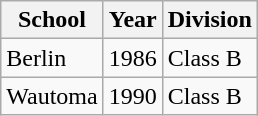<table class="wikitable">
<tr>
<th>School</th>
<th>Year</th>
<th>Division</th>
</tr>
<tr>
<td>Berlin</td>
<td>1986</td>
<td>Class B</td>
</tr>
<tr>
<td>Wautoma</td>
<td>1990</td>
<td>Class B</td>
</tr>
</table>
